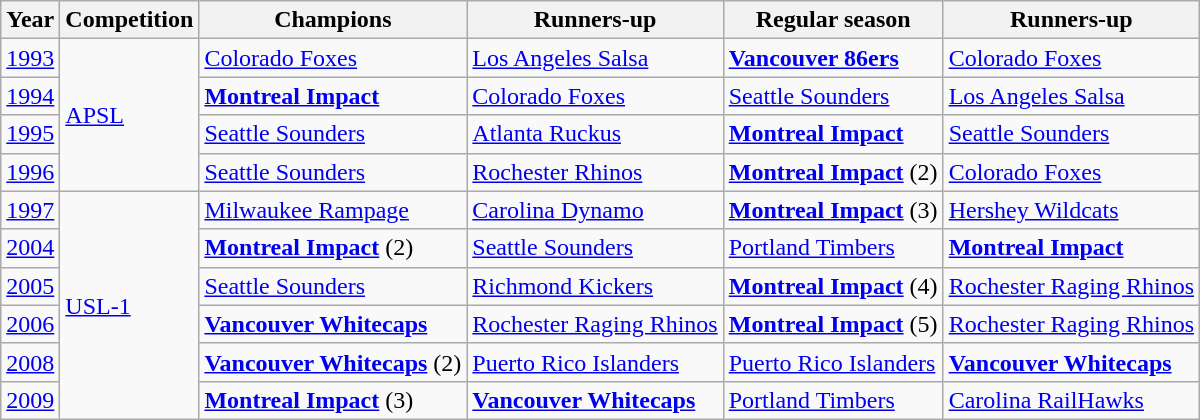<table class="wikitable">
<tr>
<th>Year</th>
<th>Competition</th>
<th>Champions</th>
<th>Runners-up</th>
<th>Regular season</th>
<th>Runners-up</th>
</tr>
<tr>
<td align=center><a href='#'>1993</a></td>
<td rowspan=4><a href='#'>APSL</a></td>
<td><a href='#'>Colorado Foxes</a></td>
<td><a href='#'>Los Angeles Salsa</a></td>
<td><strong><a href='#'>Vancouver 86ers</a></strong></td>
<td><a href='#'>Colorado Foxes</a></td>
</tr>
<tr>
<td align=center><a href='#'>1994</a></td>
<td><strong><a href='#'>Montreal Impact</a></strong></td>
<td><a href='#'>Colorado Foxes</a></td>
<td><a href='#'>Seattle Sounders</a></td>
<td><a href='#'>Los Angeles Salsa</a></td>
</tr>
<tr>
<td align=center><a href='#'>1995</a></td>
<td><a href='#'>Seattle Sounders</a></td>
<td><a href='#'>	Atlanta Ruckus</a></td>
<td><strong><a href='#'>Montreal Impact</a></strong></td>
<td><a href='#'>Seattle Sounders</a></td>
</tr>
<tr>
<td align=center><a href='#'>1996</a></td>
<td><a href='#'>Seattle Sounders</a></td>
<td><a href='#'>Rochester Rhinos</a></td>
<td><strong><a href='#'>Montreal Impact</a></strong> (2)</td>
<td><a href='#'>Colorado Foxes</a></td>
</tr>
<tr>
<td align=center><a href='#'>1997</a></td>
<td rowspan=6><a href='#'>USL-1</a></td>
<td><a href='#'>Milwaukee Rampage</a></td>
<td><a href='#'>Carolina Dynamo</a></td>
<td><strong><a href='#'>Montreal Impact</a></strong> (3)</td>
<td><a href='#'>Hershey Wildcats</a></td>
</tr>
<tr>
<td align=center><a href='#'>2004</a></td>
<td><strong><a href='#'>Montreal Impact</a></strong> (2)</td>
<td><a href='#'>Seattle Sounders</a></td>
<td><a href='#'>Portland Timbers</a></td>
<td><strong><a href='#'>Montreal Impact</a></strong></td>
</tr>
<tr>
<td align=center><a href='#'>2005</a></td>
<td><a href='#'>Seattle Sounders</a></td>
<td><a href='#'>Richmond Kickers</a></td>
<td><strong><a href='#'>Montreal Impact</a></strong> (4)</td>
<td><a href='#'>Rochester Raging Rhinos</a></td>
</tr>
<tr>
<td align=center><a href='#'>2006</a></td>
<td><strong><a href='#'>Vancouver Whitecaps</a></strong></td>
<td><a href='#'>Rochester Raging Rhinos</a></td>
<td><strong><a href='#'>Montreal Impact</a></strong> (5)</td>
<td><a href='#'>Rochester Raging Rhinos</a></td>
</tr>
<tr>
<td align=center><a href='#'>2008</a></td>
<td><strong><a href='#'>Vancouver Whitecaps</a></strong> (2)</td>
<td><a href='#'>Puerto Rico Islanders</a></td>
<td><a href='#'>Puerto Rico Islanders</a></td>
<td><strong><a href='#'>Vancouver Whitecaps</a></strong></td>
</tr>
<tr>
<td align=center><a href='#'>2009</a></td>
<td><strong><a href='#'>Montreal Impact</a></strong> (3)</td>
<td><strong><a href='#'>Vancouver Whitecaps</a></strong></td>
<td><a href='#'>Portland Timbers</a></td>
<td><a href='#'>Carolina RailHawks</a></td>
</tr>
</table>
